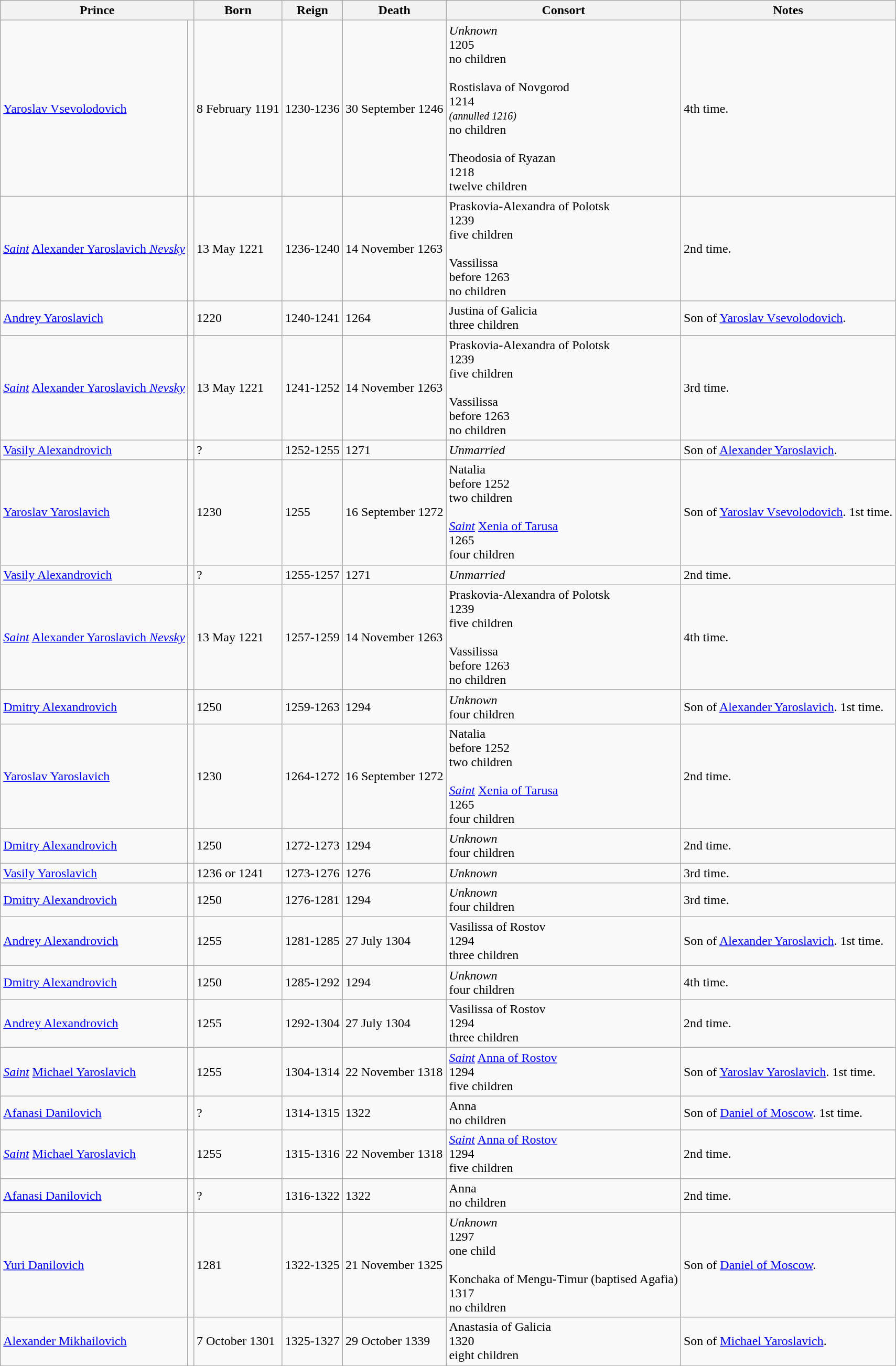<table class="wikitable">
<tr>
<th colspan=2>Prince</th>
<th>Born</th>
<th>Reign</th>
<th>Death</th>
<th>Consort</th>
<th>Notes</th>
</tr>
<tr>
<td><a href='#'>Yaroslav Vsevolodovich</a></td>
<td></td>
<td>8 February 1191</td>
<td>1230-1236</td>
<td>30 September 1246</td>
<td><em>Unknown</em><br>1205<br> no children<br><br>Rostislava of Novgorod<br>1214<br><small><em>(annulled 1216)</em></small><br>no children<br><br>Theodosia of Ryazan<br>1218<br>twelve children</td>
<td>4th time.</td>
</tr>
<tr>
<td><em><a href='#'>Saint</a></em> <a href='#'>Alexander Yaroslavich <em>Nevsky</em></a></td>
<td></td>
<td>13 May 1221</td>
<td>1236-1240</td>
<td>14 November 1263</td>
<td>Praskovia-Alexandra of Polotsk<br>1239<br>five children<br><br>Vassilissa<br>before 1263<br>no children</td>
<td>2nd time.</td>
</tr>
<tr>
<td><a href='#'>Andrey Yaroslavich</a></td>
<td></td>
<td>1220</td>
<td>1240-1241</td>
<td>1264</td>
<td>Justina of Galicia<br>three children</td>
<td>Son of <a href='#'>Yaroslav Vsevolodovich</a>.</td>
</tr>
<tr>
<td><em><a href='#'>Saint</a></em> <a href='#'>Alexander Yaroslavich <em>Nevsky</em></a></td>
<td></td>
<td>13 May 1221</td>
<td>1241-1252</td>
<td>14 November 1263</td>
<td>Praskovia-Alexandra of Polotsk<br>1239<br>five children<br><br>Vassilissa<br>before 1263<br>no children</td>
<td>3rd time.</td>
</tr>
<tr>
<td><a href='#'>Vasily Alexandrovich</a></td>
<td></td>
<td>?</td>
<td>1252-1255</td>
<td>1271</td>
<td><em>Unmarried</em></td>
<td>Son of <a href='#'>Alexander Yaroslavich</a>.</td>
</tr>
<tr>
<td><a href='#'>Yaroslav Yaroslavich</a></td>
<td></td>
<td>1230</td>
<td>1255</td>
<td>16 September 1272</td>
<td>Natalia<br>before 1252<br>two children<br><br><em><a href='#'>Saint</a></em> <a href='#'>Xenia of Tarusa</a><br>1265<br>four children</td>
<td>Son of <a href='#'>Yaroslav Vsevolodovich</a>. 1st time.</td>
</tr>
<tr>
<td><a href='#'>Vasily Alexandrovich</a></td>
<td></td>
<td>?</td>
<td>1255-1257</td>
<td>1271</td>
<td><em>Unmarried</em></td>
<td>2nd time.</td>
</tr>
<tr>
<td><em><a href='#'>Saint</a></em> <a href='#'>Alexander Yaroslavich <em>Nevsky</em></a></td>
<td></td>
<td>13 May 1221</td>
<td>1257-1259</td>
<td>14 November 1263</td>
<td>Praskovia-Alexandra of Polotsk<br>1239<br>five children<br><br>Vassilissa<br>before 1263<br>no children</td>
<td>4th time.</td>
</tr>
<tr>
<td><a href='#'>Dmitry Alexandrovich</a></td>
<td></td>
<td>1250</td>
<td>1259-1263</td>
<td>1294</td>
<td><em>Unknown</em><br>four children</td>
<td>Son of <a href='#'>Alexander Yaroslavich</a>. 1st time.</td>
</tr>
<tr>
<td><a href='#'>Yaroslav Yaroslavich</a></td>
<td></td>
<td>1230</td>
<td>1264-1272</td>
<td>16 September 1272</td>
<td>Natalia<br>before 1252<br>two children<br><br><em><a href='#'>Saint</a></em> <a href='#'>Xenia of Tarusa</a><br>1265<br>four children</td>
<td>2nd time.</td>
</tr>
<tr>
<td><a href='#'>Dmitry Alexandrovich</a></td>
<td></td>
<td>1250</td>
<td>1272-1273</td>
<td>1294</td>
<td><em>Unknown</em><br>four children</td>
<td>2nd time.</td>
</tr>
<tr>
<td><a href='#'>Vasily Yaroslavich</a></td>
<td></td>
<td>1236 or 1241</td>
<td>1273-1276</td>
<td>1276</td>
<td><em>Unknown</em></td>
<td>3rd time.</td>
</tr>
<tr>
<td><a href='#'>Dmitry Alexandrovich</a></td>
<td></td>
<td>1250</td>
<td>1276-1281</td>
<td>1294</td>
<td><em>Unknown</em><br>four children</td>
<td>3rd time.</td>
</tr>
<tr>
<td><a href='#'>Andrey Alexandrovich</a></td>
<td></td>
<td>1255</td>
<td>1281-1285</td>
<td>27 July 1304</td>
<td>Vasilissa of Rostov<br>1294<br>three children</td>
<td>Son of <a href='#'>Alexander Yaroslavich</a>. 1st time.</td>
</tr>
<tr>
<td><a href='#'>Dmitry Alexandrovich</a></td>
<td></td>
<td>1250</td>
<td>1285-1292</td>
<td>1294</td>
<td><em>Unknown</em><br>four children</td>
<td>4th time.</td>
</tr>
<tr>
<td><a href='#'>Andrey Alexandrovich</a></td>
<td></td>
<td>1255</td>
<td>1292-1304</td>
<td>27 July 1304</td>
<td>Vasilissa of Rostov<br>1294<br>three children</td>
<td>2nd time.</td>
</tr>
<tr>
<td><em><a href='#'>Saint</a></em> <a href='#'>Michael Yaroslavich</a></td>
<td></td>
<td>1255</td>
<td>1304-1314</td>
<td>22 November 1318</td>
<td><em><a href='#'>Saint</a></em> <a href='#'>Anna of Rostov</a><br>1294<br>five children</td>
<td>Son of <a href='#'>Yaroslav Yaroslavich</a>. 1st time.</td>
</tr>
<tr>
<td><a href='#'>Afanasi Danilovich</a></td>
<td></td>
<td>?</td>
<td>1314-1315</td>
<td>1322</td>
<td>Anna<br>no children</td>
<td>Son of <a href='#'>Daniel of Moscow</a>. 1st time.</td>
</tr>
<tr>
<td><em><a href='#'>Saint</a></em> <a href='#'>Michael Yaroslavich</a></td>
<td></td>
<td>1255</td>
<td>1315-1316</td>
<td>22 November 1318</td>
<td><em><a href='#'>Saint</a></em> <a href='#'>Anna of Rostov</a><br>1294<br>five children</td>
<td>2nd time.</td>
</tr>
<tr>
<td><a href='#'>Afanasi Danilovich</a></td>
<td></td>
<td>?</td>
<td>1316-1322</td>
<td>1322</td>
<td>Anna<br>no children</td>
<td>2nd time.</td>
</tr>
<tr>
<td><a href='#'>Yuri Danilovich</a></td>
<td></td>
<td>1281</td>
<td>1322-1325</td>
<td>21 November 1325</td>
<td><em>Unknown</em><br>1297<br>one child <br><br>Konchaka of Mengu-Timur (baptised Agafia)<br>1317<br>no children</td>
<td>Son of <a href='#'>Daniel of Moscow</a>.</td>
</tr>
<tr>
<td><a href='#'>Alexander Mikhailovich</a></td>
<td></td>
<td>7 October 1301</td>
<td>1325-1327</td>
<td>29 October 1339</td>
<td>Anastasia of Galicia<br>1320<br>eight children</td>
<td>Son of <a href='#'>Michael Yaroslavich</a>.</td>
</tr>
</table>
